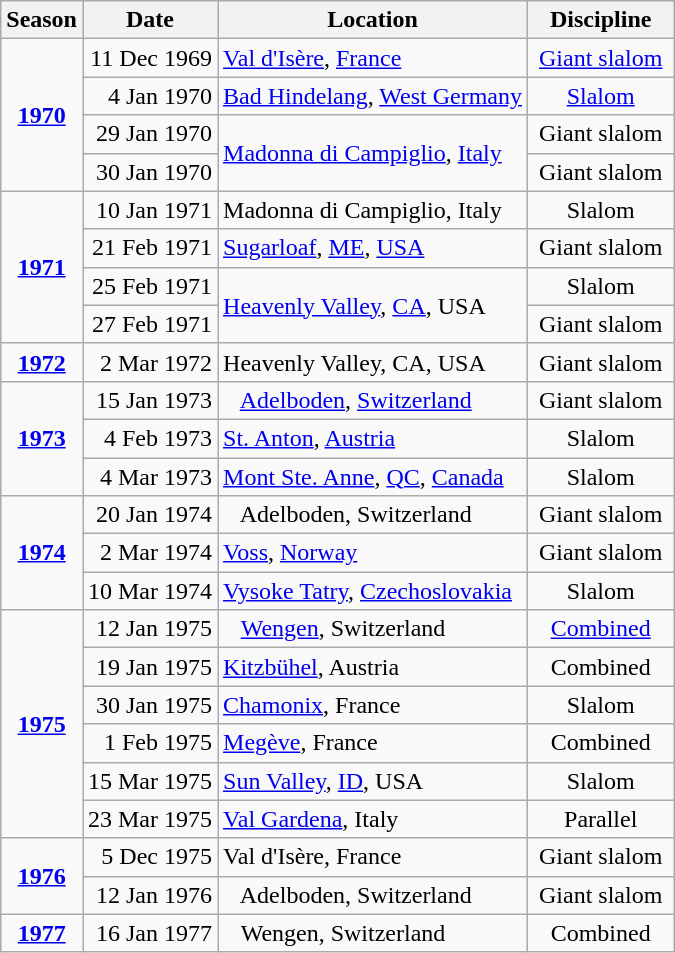<table class="wikitable">
<tr>
<th>Season</th>
<th>Date</th>
<th>Location</th>
<th>Discipline</th>
</tr>
<tr>
<td rowspan=4 align=center><strong><a href='#'>1970</a></strong></td>
<td align=right>11 Dec 1969</td>
<td> <a href='#'>Val d'Isère</a>, <a href='#'>France</a></td>
<td align=center><a href='#'>Giant slalom</a></td>
</tr>
<tr>
<td align=right>4 Jan 1970</td>
<td> <a href='#'>Bad Hindelang</a>, <a href='#'>West Germany</a></td>
<td align=center><a href='#'>Slalom</a></td>
</tr>
<tr>
<td align=right>29 Jan 1970</td>
<td rowspan=2> <a href='#'>Madonna di Campiglio</a>, <a href='#'>Italy</a></td>
<td align=center>Giant slalom</td>
</tr>
<tr>
<td align=right>30 Jan 1970</td>
<td align=center>Giant slalom</td>
</tr>
<tr>
<td rowspan=4 align=center><strong><a href='#'>1971</a></strong></td>
<td align=right>10 Jan 1971</td>
<td> Madonna di Campiglio, Italy</td>
<td align=center>Slalom</td>
</tr>
<tr>
<td align=right>21 Feb 1971</td>
<td> <a href='#'>Sugarloaf</a>, <a href='#'>ME</a>, <a href='#'>USA</a></td>
<td align=center>Giant slalom</td>
</tr>
<tr>
<td align=right>25 Feb 1971</td>
<td rowspan=2> <a href='#'>Heavenly Valley</a>, <a href='#'>CA</a>, USA</td>
<td align=center>Slalom</td>
</tr>
<tr>
<td align=right>27 Feb 1971</td>
<td align=center>Giant slalom</td>
</tr>
<tr>
<td rowspan=1 align=center><strong><a href='#'>1972</a></strong></td>
<td align=right>2 Mar 1972</td>
<td> Heavenly Valley, CA, USA</td>
<td align=center>Giant slalom</td>
</tr>
<tr>
<td rowspan=3 align=center><strong><a href='#'>1973</a></strong></td>
<td align=right>15 Jan 1973</td>
<td>   <a href='#'>Adelboden</a>, <a href='#'>Switzerland</a></td>
<td align=center>Giant slalom</td>
</tr>
<tr>
<td align=right>4 Feb 1973</td>
<td> <a href='#'>St. Anton</a>, <a href='#'>Austria</a></td>
<td align=center>Slalom</td>
</tr>
<tr>
<td align=right>4 Mar 1973</td>
<td> <a href='#'>Mont Ste. Anne</a>, <a href='#'>QC</a>, <a href='#'>Canada</a></td>
<td align=center>Slalom</td>
</tr>
<tr>
<td rowspan=3 align=center><strong><a href='#'>1974</a></strong></td>
<td align=right>20 Jan 1974</td>
<td>   Adelboden, Switzerland</td>
<td align=center>Giant slalom</td>
</tr>
<tr>
<td align=right>2 Mar 1974</td>
<td> <a href='#'>Voss</a>, <a href='#'>Norway</a></td>
<td align=center>Giant slalom</td>
</tr>
<tr>
<td align=right>10 Mar 1974</td>
<td> <a href='#'>Vysoke Tatry</a>, <a href='#'>Czechoslovakia</a></td>
<td align=center>Slalom</td>
</tr>
<tr>
<td rowspan=6 align=center><strong><a href='#'>1975</a></strong></td>
<td align=right>12 Jan 1975</td>
<td>   <a href='#'>Wengen</a>, Switzerland</td>
<td align=center><a href='#'>Combined</a></td>
</tr>
<tr>
<td align=right>19 Jan 1975</td>
<td> <a href='#'>Kitzbühel</a>, Austria</td>
<td align=center>Combined</td>
</tr>
<tr>
<td align=right>30 Jan 1975</td>
<td> <a href='#'>Chamonix</a>, France</td>
<td align=center>Slalom</td>
</tr>
<tr>
<td align=right>1 Feb 1975</td>
<td> <a href='#'>Megève</a>, France</td>
<td align=center>Combined</td>
</tr>
<tr>
<td align=right>15 Mar 1975</td>
<td> <a href='#'>Sun Valley</a>, <a href='#'>ID</a>, USA</td>
<td align=center>Slalom</td>
</tr>
<tr>
<td align=right>23 Mar 1975</td>
<td> <a href='#'>Val Gardena</a>, Italy</td>
<td align=center>Parallel</td>
</tr>
<tr>
<td rowspan=2 align=center><strong><a href='#'>1976</a></strong></td>
<td align=right>5 Dec 1975</td>
<td> Val d'Isère, France</td>
<td align=center> Giant slalom </td>
</tr>
<tr>
<td align=right>12 Jan 1976</td>
<td>   Adelboden, Switzerland</td>
<td align=center>Giant slalom</td>
</tr>
<tr>
<td rowspan=1 align=center><strong><a href='#'>1977</a></strong></td>
<td align=right>16 Jan 1977</td>
<td>   Wengen, Switzerland</td>
<td align=center>Combined</td>
</tr>
</table>
